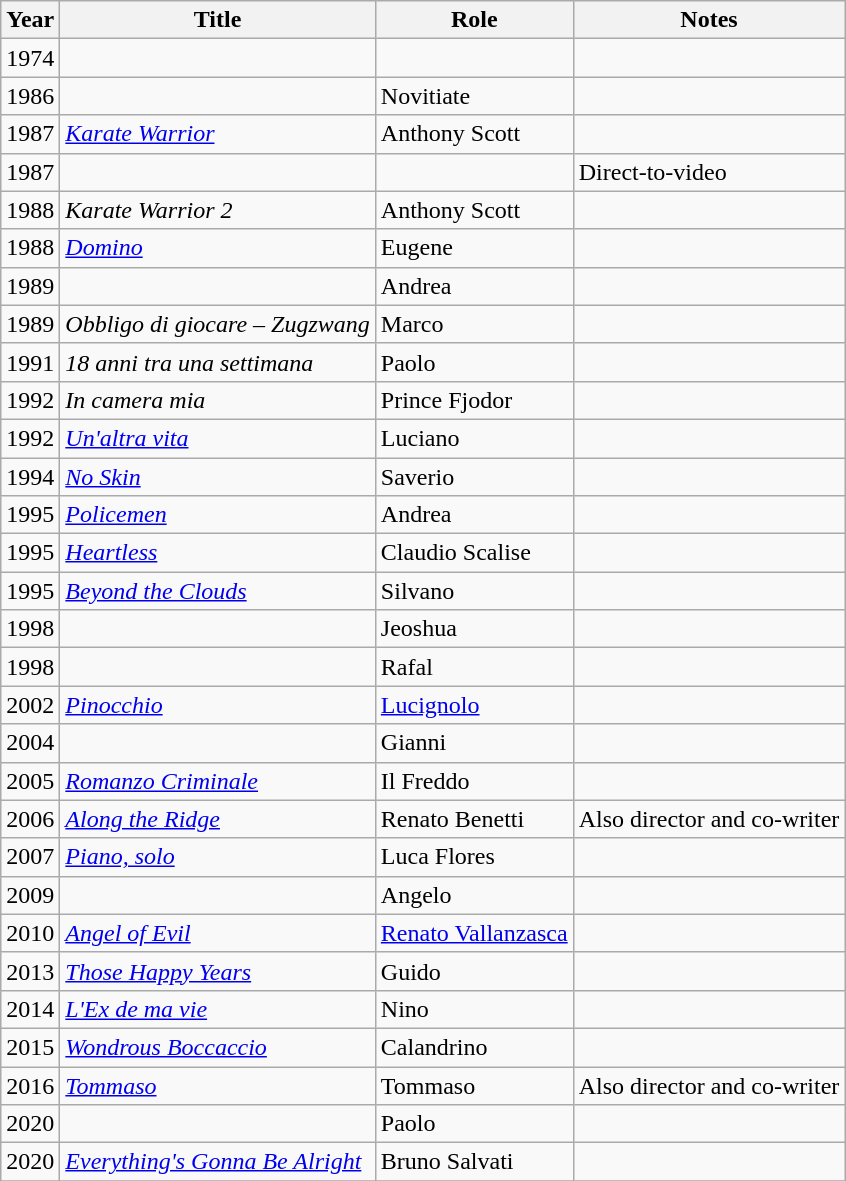<table class="wikitable sortable">
<tr>
<th>Year</th>
<th>Title</th>
<th>Role</th>
<th class="unsortable">Notes</th>
</tr>
<tr>
<td>1974</td>
<td><em></em></td>
<td></td>
<td></td>
</tr>
<tr>
<td>1986</td>
<td><em></em></td>
<td>Novitiate</td>
<td></td>
</tr>
<tr>
<td>1987</td>
<td><em><a href='#'>Karate Warrior</a></em></td>
<td>Anthony Scott</td>
<td></td>
</tr>
<tr>
<td>1987</td>
<td><em></em></td>
<td></td>
<td>Direct-to-video</td>
</tr>
<tr>
<td>1988</td>
<td><em>Karate Warrior 2</em></td>
<td>Anthony Scott</td>
<td></td>
</tr>
<tr>
<td>1988</td>
<td><em><a href='#'>Domino</a></em></td>
<td>Eugene</td>
<td></td>
</tr>
<tr>
<td>1989</td>
<td><em></em></td>
<td>Andrea</td>
<td></td>
</tr>
<tr>
<td>1989</td>
<td><em>Obbligo di giocare – Zugzwang</em></td>
<td>Marco</td>
<td></td>
</tr>
<tr>
<td>1991</td>
<td><em>18 anni tra una settimana</em></td>
<td>Paolo</td>
<td></td>
</tr>
<tr>
<td>1992</td>
<td><em>In camera mia</em></td>
<td>Prince Fjodor</td>
<td></td>
</tr>
<tr>
<td>1992</td>
<td><em><a href='#'>Un'altra vita</a></em></td>
<td>Luciano</td>
<td></td>
</tr>
<tr>
<td>1994</td>
<td><em><a href='#'>No Skin</a></em></td>
<td>Saverio</td>
<td></td>
</tr>
<tr>
<td>1995</td>
<td><em><a href='#'>Policemen</a></em></td>
<td>Andrea</td>
<td></td>
</tr>
<tr>
<td>1995</td>
<td><em><a href='#'>Heartless</a></em></td>
<td>Claudio Scalise</td>
<td></td>
</tr>
<tr>
<td>1995</td>
<td><em><a href='#'>Beyond the Clouds</a></em></td>
<td>Silvano</td>
<td></td>
</tr>
<tr>
<td>1998</td>
<td><em></em></td>
<td>Jeoshua</td>
<td></td>
</tr>
<tr>
<td>1998</td>
<td><em></em></td>
<td>Rafal</td>
<td></td>
</tr>
<tr>
<td>2002</td>
<td><em><a href='#'>Pinocchio</a></em></td>
<td><a href='#'>Lucignolo</a></td>
<td></td>
</tr>
<tr>
<td>2004</td>
<td><em></em></td>
<td>Gianni</td>
<td></td>
</tr>
<tr>
<td>2005</td>
<td><em><a href='#'>Romanzo Criminale</a></em></td>
<td>Il Freddo</td>
<td></td>
</tr>
<tr>
<td>2006</td>
<td><em><a href='#'>Along the Ridge</a></em></td>
<td>Renato Benetti</td>
<td>Also director and co-writer</td>
</tr>
<tr>
<td>2007</td>
<td><em><a href='#'>Piano, solo</a></em></td>
<td>Luca Flores</td>
<td></td>
</tr>
<tr>
<td>2009</td>
<td><em></em></td>
<td>Angelo</td>
<td></td>
</tr>
<tr>
<td>2010</td>
<td><em><a href='#'>Angel of Evil</a></em></td>
<td><a href='#'>Renato Vallanzasca</a></td>
<td></td>
</tr>
<tr>
<td>2013</td>
<td><em><a href='#'>Those Happy Years</a></em></td>
<td>Guido</td>
<td></td>
</tr>
<tr>
<td>2014</td>
<td><em><a href='#'>L'Ex de ma vie</a></em></td>
<td>Nino</td>
<td></td>
</tr>
<tr>
<td>2015</td>
<td><em><a href='#'>Wondrous Boccaccio</a></em></td>
<td>Calandrino</td>
<td></td>
</tr>
<tr>
<td>2016</td>
<td><em><a href='#'>Tommaso</a></em></td>
<td>Tommaso</td>
<td>Also director and co-writer</td>
</tr>
<tr>
<td>2020</td>
<td><em></em></td>
<td>Paolo</td>
<td></td>
</tr>
<tr>
<td>2020</td>
<td><em><a href='#'>Everything's Gonna Be Alright</a></em></td>
<td>Bruno Salvati</td>
<td></td>
</tr>
<tr>
</tr>
</table>
